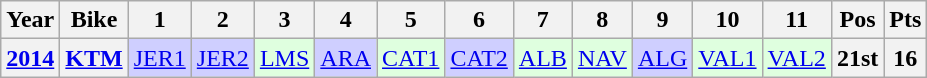<table class="wikitable" style="text-align:center">
<tr>
<th>Year</th>
<th>Bike</th>
<th>1</th>
<th>2</th>
<th>3</th>
<th>4</th>
<th>5</th>
<th>6</th>
<th>7</th>
<th>8</th>
<th>9</th>
<th>10</th>
<th>11</th>
<th>Pos</th>
<th>Pts</th>
</tr>
<tr>
<th><a href='#'>2014</a></th>
<th><a href='#'>KTM</a></th>
<td style="background:#cfcfff;"><a href='#'>JER1</a><br></td>
<td style="background:#cfcfff;"><a href='#'>JER2</a><br></td>
<td style="background:#dfffdf;"><a href='#'>LMS</a><br></td>
<td style="background:#cfcfff;"><a href='#'>ARA</a><br></td>
<td style="background:#dfffdf;"><a href='#'>CAT1</a><br></td>
<td style="background:#cfcfff;"><a href='#'>CAT2</a><br></td>
<td style="background:#dfffdf;"><a href='#'>ALB</a><br></td>
<td style="background:#dfffdf;"><a href='#'>NAV</a><br></td>
<td style="background:#cfcfff;"><a href='#'>ALG</a><br></td>
<td style="background:#dfffdf;"><a href='#'>VAL1</a><br></td>
<td style="background:#dfffdf;"><a href='#'>VAL2</a><br></td>
<th style="background:#;">21st</th>
<th style="background:#;">16</th>
</tr>
</table>
